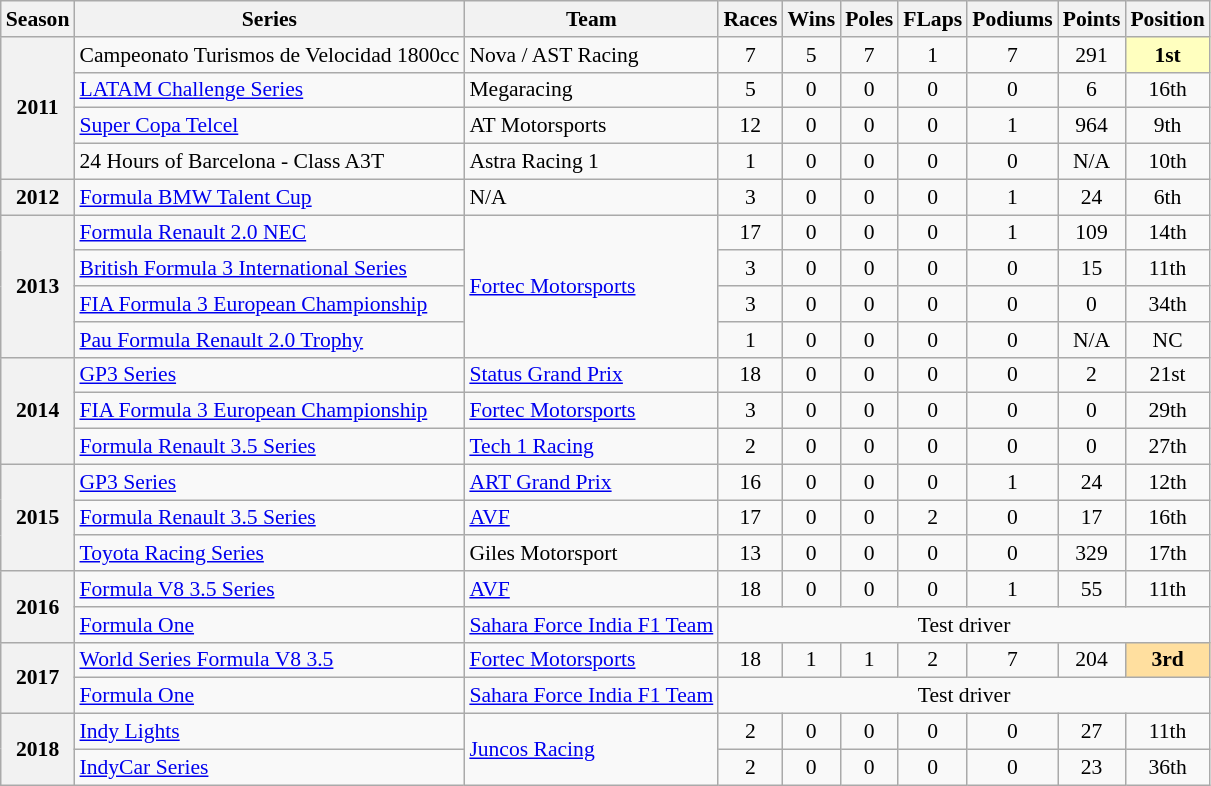<table class="wikitable" style="font-size: 90%; text-align:center">
<tr>
<th>Season</th>
<th>Series</th>
<th>Team</th>
<th>Races</th>
<th>Wins</th>
<th>Poles</th>
<th>FLaps</th>
<th>Podiums</th>
<th>Points</th>
<th>Position</th>
</tr>
<tr>
<th rowspan="4">2011</th>
<td align=left>Campeonato Turismos de Velocidad 1800cc</td>
<td align=left>Nova / AST Racing</td>
<td>7</td>
<td>5</td>
<td>7</td>
<td>1</td>
<td>7</td>
<td>291</td>
<td style="background:#FFFFBF;"><strong>1st</strong></td>
</tr>
<tr>
<td align=left><a href='#'>LATAM Challenge Series</a></td>
<td align=left>Megaracing</td>
<td>5</td>
<td>0</td>
<td>0</td>
<td>0</td>
<td>0</td>
<td>6</td>
<td>16th</td>
</tr>
<tr>
<td align=left><a href='#'>Super Copa Telcel</a></td>
<td align=left>AT Motorsports</td>
<td>12</td>
<td>0</td>
<td>0</td>
<td>0</td>
<td>1</td>
<td>964</td>
<td>9th</td>
</tr>
<tr>
<td align=left>24 Hours of Barcelona - Class A3T</td>
<td align=left>Astra Racing 1</td>
<td>1</td>
<td>0</td>
<td>0</td>
<td>0</td>
<td>0</td>
<td>N/A</td>
<td>10th</td>
</tr>
<tr>
<th>2012</th>
<td align=left><a href='#'>Formula BMW Talent Cup</a></td>
<td align=left>N/A</td>
<td>3</td>
<td>0</td>
<td>0</td>
<td>0</td>
<td>1</td>
<td>24</td>
<td>6th</td>
</tr>
<tr>
<th rowspan=4>2013</th>
<td align=left><a href='#'>Formula Renault 2.0 NEC</a></td>
<td align=left rowspan=4><a href='#'>Fortec Motorsports</a></td>
<td>17</td>
<td>0</td>
<td>0</td>
<td>0</td>
<td>1</td>
<td>109</td>
<td>14th</td>
</tr>
<tr>
<td align=left><a href='#'>British Formula 3 International Series</a></td>
<td>3</td>
<td>0</td>
<td>0</td>
<td>0</td>
<td>0</td>
<td>15</td>
<td>11th</td>
</tr>
<tr>
<td align=left><a href='#'>FIA Formula 3 European Championship</a></td>
<td>3</td>
<td>0</td>
<td>0</td>
<td>0</td>
<td>0</td>
<td>0</td>
<td>34th</td>
</tr>
<tr>
<td align=left><a href='#'>Pau Formula Renault 2.0 Trophy</a></td>
<td>1</td>
<td>0</td>
<td>0</td>
<td>0</td>
<td>0</td>
<td>N/A</td>
<td>NC</td>
</tr>
<tr>
<th rowspan=3>2014</th>
<td align=left><a href='#'>GP3 Series</a></td>
<td align=left><a href='#'>Status Grand Prix</a></td>
<td>18</td>
<td>0</td>
<td>0</td>
<td>0</td>
<td>0</td>
<td>2</td>
<td>21st</td>
</tr>
<tr>
<td align=left><a href='#'>FIA Formula 3 European Championship</a></td>
<td align=left><a href='#'>Fortec Motorsports</a></td>
<td>3</td>
<td>0</td>
<td>0</td>
<td>0</td>
<td>0</td>
<td>0</td>
<td>29th</td>
</tr>
<tr>
<td align=left><a href='#'>Formula Renault 3.5 Series</a></td>
<td align=left><a href='#'>Tech 1 Racing</a></td>
<td>2</td>
<td>0</td>
<td>0</td>
<td>0</td>
<td>0</td>
<td>0</td>
<td>27th</td>
</tr>
<tr>
<th rowspan="3">2015</th>
<td align=left><a href='#'>GP3 Series</a></td>
<td align=left><a href='#'>ART Grand Prix</a></td>
<td>16</td>
<td>0</td>
<td>0</td>
<td>0</td>
<td>1</td>
<td>24</td>
<td>12th</td>
</tr>
<tr>
<td align=left><a href='#'>Formula Renault 3.5 Series</a></td>
<td align=left><a href='#'>AVF</a></td>
<td>17</td>
<td>0</td>
<td>0</td>
<td>2</td>
<td>0</td>
<td>17</td>
<td>16th</td>
</tr>
<tr>
<td align=left><a href='#'>Toyota Racing Series</a></td>
<td align=left>Giles Motorsport</td>
<td>13</td>
<td>0</td>
<td>0</td>
<td>0</td>
<td>0</td>
<td>329</td>
<td>17th</td>
</tr>
<tr>
<th rowspan=2>2016</th>
<td align=left><a href='#'>Formula V8 3.5 Series</a></td>
<td align=left><a href='#'>AVF</a></td>
<td>18</td>
<td>0</td>
<td>0</td>
<td>0</td>
<td>1</td>
<td>55</td>
<td>11th</td>
</tr>
<tr>
<td align=left><a href='#'>Formula One</a></td>
<td align=left><a href='#'>Sahara Force India F1 Team</a></td>
<td colspan="7">Test driver</td>
</tr>
<tr>
<th rowspan="2">2017</th>
<td align=left><a href='#'>World Series Formula V8 3.5</a></td>
<td align=left><a href='#'>Fortec Motorsports</a></td>
<td>18</td>
<td>1</td>
<td>1</td>
<td>2</td>
<td>7</td>
<td>204</td>
<td style="background:#FFDF9F;"><strong>3rd</strong></td>
</tr>
<tr>
<td align=left><a href='#'>Formula One</a></td>
<td align=left><a href='#'>Sahara Force India F1 Team</a></td>
<td colspan="7">Test driver</td>
</tr>
<tr>
<th rowspan=2>2018</th>
<td align=left><a href='#'>Indy Lights</a></td>
<td align=left rowspan=2><a href='#'>Juncos Racing</a></td>
<td>2</td>
<td>0</td>
<td>0</td>
<td>0</td>
<td>0</td>
<td>27</td>
<td>11th</td>
</tr>
<tr>
<td align=left><a href='#'>IndyCar Series</a></td>
<td>2</td>
<td>0</td>
<td>0</td>
<td>0</td>
<td>0</td>
<td>23</td>
<td>36th</td>
</tr>
</table>
